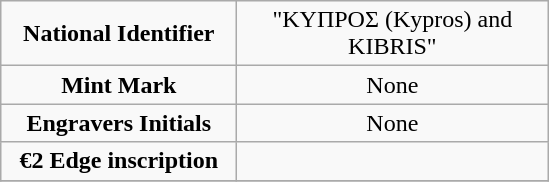<table class="wikitable" style="text-align: center;">
<tr>
<td width=150px><strong>National Identifier</strong></td>
<td width=200px>"ΚΥΠΡΟΣ (Kypros) and KIBRIS"</td>
</tr>
<tr>
<td><strong>Mint Mark</strong></td>
<td>None</td>
</tr>
<tr>
<td><strong>Engravers Initials</strong></td>
<td>None</td>
</tr>
<tr>
<td><strong>€2 Edge inscription</strong></td>
<td></td>
</tr>
<tr>
</tr>
</table>
